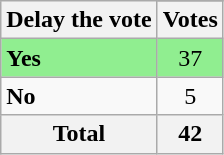<table class="wikitable" style="text-align: center;">
<tr>
<th rowspan=2>Delay the vote</th>
</tr>
<tr>
<th>Votes</th>
</tr>
<tr style="background:#90ee90;">
<td style="text-align:left;"><strong>Yes</strong></td>
<td>37</td>
</tr>
<tr>
<td style="text-align:left;"><strong>No</strong></td>
<td>5</td>
</tr>
<tr>
<th colspan=1>Total</th>
<th align=center>42</th>
</tr>
</table>
